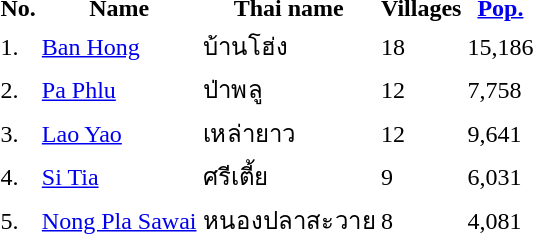<table>
<tr>
<th>No.</th>
<th>Name</th>
<th>Thai name</th>
<th>Villages</th>
<th><a href='#'>Pop.</a></th>
</tr>
<tr>
<td>1.</td>
<td><a href='#'>Ban Hong</a></td>
<td>บ้านโฮ่ง</td>
<td>18</td>
<td>15,186</td>
<td></td>
</tr>
<tr>
<td>2.</td>
<td><a href='#'>Pa Phlu</a></td>
<td>ป่าพลู</td>
<td>12</td>
<td>7,758</td>
<td></td>
</tr>
<tr>
<td>3.</td>
<td><a href='#'>Lao Yao</a></td>
<td>เหล่ายาว</td>
<td>12</td>
<td>9,641</td>
<td></td>
</tr>
<tr>
<td>4.</td>
<td><a href='#'>Si Tia</a></td>
<td>ศรีเตี้ย</td>
<td>9</td>
<td>6,031</td>
<td></td>
</tr>
<tr>
<td>5.</td>
<td><a href='#'>Nong Pla Sawai</a></td>
<td>หนองปลาสะวาย</td>
<td>8</td>
<td>4,081</td>
<td></td>
</tr>
</table>
